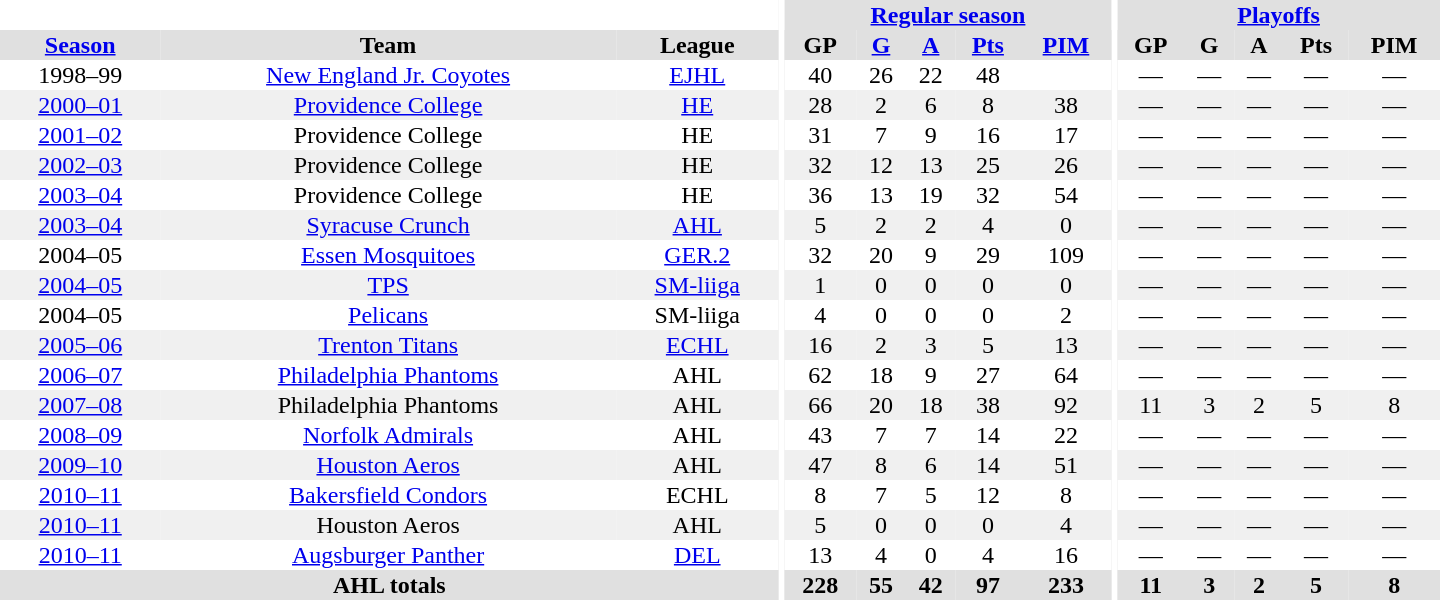<table border="0" cellpadding="1" cellspacing="0" style="text-align:center; width:60em">
<tr bgcolor="#e0e0e0">
<th colspan="3" bgcolor="#ffffff"></th>
<th rowspan="99" bgcolor="#ffffff"></th>
<th colspan="5"><a href='#'>Regular season</a></th>
<th rowspan="99" bgcolor="#ffffff"></th>
<th colspan="5"><a href='#'>Playoffs</a></th>
</tr>
<tr bgcolor="#e0e0e0">
<th><a href='#'>Season</a></th>
<th>Team</th>
<th>League</th>
<th>GP</th>
<th><a href='#'>G</a></th>
<th><a href='#'>A</a></th>
<th><a href='#'>Pts</a></th>
<th><a href='#'>PIM</a></th>
<th>GP</th>
<th>G</th>
<th>A</th>
<th>Pts</th>
<th>PIM</th>
</tr>
<tr>
<td>1998–99</td>
<td><a href='#'>New England Jr. Coyotes</a></td>
<td><a href='#'>EJHL</a></td>
<td>40</td>
<td>26</td>
<td>22</td>
<td>48</td>
<td></td>
<td>—</td>
<td>—</td>
<td>—</td>
<td>—</td>
<td>—</td>
</tr>
<tr bgcolor="#f0f0f0">
<td><a href='#'>2000–01</a></td>
<td><a href='#'>Providence College</a></td>
<td><a href='#'>HE</a></td>
<td>28</td>
<td>2</td>
<td>6</td>
<td>8</td>
<td>38</td>
<td>—</td>
<td>—</td>
<td>—</td>
<td>—</td>
<td>—</td>
</tr>
<tr>
<td><a href='#'>2001–02</a></td>
<td>Providence College</td>
<td>HE</td>
<td>31</td>
<td>7</td>
<td>9</td>
<td>16</td>
<td>17</td>
<td>—</td>
<td>—</td>
<td>—</td>
<td>—</td>
<td>—</td>
</tr>
<tr bgcolor="#f0f0f0">
<td><a href='#'>2002–03</a></td>
<td>Providence College</td>
<td>HE</td>
<td>32</td>
<td>12</td>
<td>13</td>
<td>25</td>
<td>26</td>
<td>—</td>
<td>—</td>
<td>—</td>
<td>—</td>
<td>—</td>
</tr>
<tr>
<td><a href='#'>2003–04</a></td>
<td>Providence College</td>
<td>HE</td>
<td>36</td>
<td>13</td>
<td>19</td>
<td>32</td>
<td>54</td>
<td>—</td>
<td>—</td>
<td>—</td>
<td>—</td>
<td>—</td>
</tr>
<tr bgcolor="#f0f0f0">
<td><a href='#'>2003–04</a></td>
<td><a href='#'>Syracuse Crunch</a></td>
<td><a href='#'>AHL</a></td>
<td>5</td>
<td>2</td>
<td>2</td>
<td>4</td>
<td>0</td>
<td>—</td>
<td>—</td>
<td>—</td>
<td>—</td>
<td>—</td>
</tr>
<tr>
<td>2004–05</td>
<td><a href='#'>Essen Mosquitoes</a></td>
<td><a href='#'>GER.2</a></td>
<td>32</td>
<td>20</td>
<td>9</td>
<td>29</td>
<td>109</td>
<td>—</td>
<td>—</td>
<td>—</td>
<td>—</td>
<td>—</td>
</tr>
<tr bgcolor="#f0f0f0">
<td><a href='#'>2004–05</a></td>
<td><a href='#'>TPS</a></td>
<td><a href='#'>SM-liiga</a></td>
<td>1</td>
<td>0</td>
<td>0</td>
<td>0</td>
<td>0</td>
<td>—</td>
<td>—</td>
<td>—</td>
<td>—</td>
<td>—</td>
</tr>
<tr>
<td>2004–05</td>
<td><a href='#'>Pelicans</a></td>
<td>SM-liiga</td>
<td>4</td>
<td>0</td>
<td>0</td>
<td>0</td>
<td>2</td>
<td>—</td>
<td>—</td>
<td>—</td>
<td>—</td>
<td>—</td>
</tr>
<tr bgcolor="#f0f0f0">
<td><a href='#'>2005–06</a></td>
<td><a href='#'>Trenton Titans</a></td>
<td><a href='#'>ECHL</a></td>
<td>16</td>
<td>2</td>
<td>3</td>
<td>5</td>
<td>13</td>
<td>—</td>
<td>—</td>
<td>—</td>
<td>—</td>
<td>—</td>
</tr>
<tr>
<td><a href='#'>2006–07</a></td>
<td><a href='#'>Philadelphia Phantoms</a></td>
<td>AHL</td>
<td>62</td>
<td>18</td>
<td>9</td>
<td>27</td>
<td>64</td>
<td>—</td>
<td>—</td>
<td>—</td>
<td>—</td>
<td>—</td>
</tr>
<tr bgcolor="#f0f0f0">
<td><a href='#'>2007–08</a></td>
<td>Philadelphia Phantoms</td>
<td>AHL</td>
<td>66</td>
<td>20</td>
<td>18</td>
<td>38</td>
<td>92</td>
<td>11</td>
<td>3</td>
<td>2</td>
<td>5</td>
<td>8</td>
</tr>
<tr>
<td><a href='#'>2008–09</a></td>
<td><a href='#'>Norfolk Admirals</a></td>
<td>AHL</td>
<td>43</td>
<td>7</td>
<td>7</td>
<td>14</td>
<td>22</td>
<td>—</td>
<td>—</td>
<td>—</td>
<td>—</td>
<td>—</td>
</tr>
<tr bgcolor="#f0f0f0">
<td><a href='#'>2009–10</a></td>
<td><a href='#'>Houston Aeros</a></td>
<td>AHL</td>
<td>47</td>
<td>8</td>
<td>6</td>
<td>14</td>
<td>51</td>
<td>—</td>
<td>—</td>
<td>—</td>
<td>—</td>
<td>—</td>
</tr>
<tr>
<td><a href='#'>2010–11</a></td>
<td><a href='#'>Bakersfield Condors</a></td>
<td>ECHL</td>
<td>8</td>
<td>7</td>
<td>5</td>
<td>12</td>
<td>8</td>
<td>—</td>
<td>—</td>
<td>—</td>
<td>—</td>
<td>—</td>
</tr>
<tr bgcolor="#f0f0f0">
<td><a href='#'>2010–11</a></td>
<td>Houston Aeros</td>
<td>AHL</td>
<td>5</td>
<td>0</td>
<td>0</td>
<td>0</td>
<td>4</td>
<td>—</td>
<td>—</td>
<td>—</td>
<td>—</td>
<td>—</td>
</tr>
<tr>
<td><a href='#'>2010–11</a></td>
<td><a href='#'>Augsburger Panther</a></td>
<td><a href='#'>DEL</a></td>
<td>13</td>
<td>4</td>
<td>0</td>
<td>4</td>
<td>16</td>
<td>—</td>
<td>—</td>
<td>—</td>
<td>—</td>
<td>—</td>
</tr>
<tr bgcolor="#e0e0e0">
<th colspan="3">AHL totals</th>
<th>228</th>
<th>55</th>
<th>42</th>
<th>97</th>
<th>233</th>
<th>11</th>
<th>3</th>
<th>2</th>
<th>5</th>
<th>8</th>
</tr>
</table>
